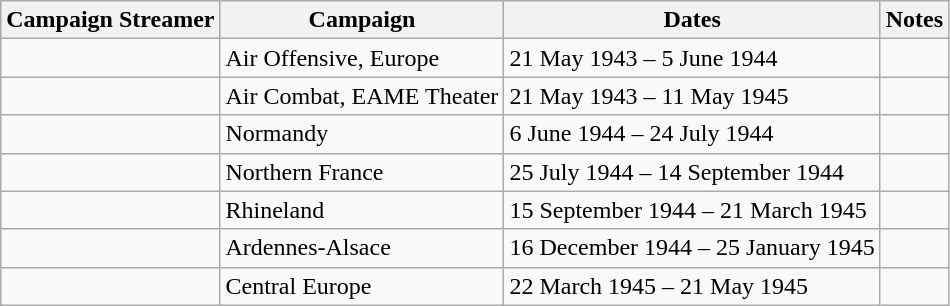<table class="wikitable">
<tr style="background:#efefef;">
<th>Campaign Streamer</th>
<th>Campaign</th>
<th>Dates</th>
<th>Notes</th>
</tr>
<tr>
<td></td>
<td>Air Offensive, Europe</td>
<td>21 May 1943 – 5 June 1944</td>
<td></td>
</tr>
<tr>
<td></td>
<td>Air Combat, EAME Theater</td>
<td>21 May 1943 – 11 May 1945</td>
<td></td>
</tr>
<tr>
<td></td>
<td>Normandy</td>
<td>6 June 1944 – 24 July 1944</td>
<td></td>
</tr>
<tr>
<td></td>
<td>Northern France</td>
<td>25 July 1944 – 14 September 1944</td>
<td></td>
</tr>
<tr>
<td></td>
<td>Rhineland</td>
<td>15 September 1944 – 21 March 1945</td>
<td></td>
</tr>
<tr>
<td></td>
<td>Ardennes-Alsace</td>
<td>16 December 1944 – 25 January 1945</td>
<td></td>
</tr>
<tr>
<td></td>
<td>Central Europe</td>
<td>22 March 1945 – 21 May 1945</td>
<td></td>
</tr>
</table>
